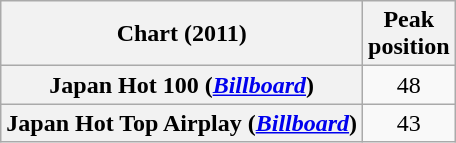<table class="wikitable sortable plainrowheaders" style="text-align:center;">
<tr>
<th scope="col">Chart (2011)</th>
<th scope="col">Peak<br>position</th>
</tr>
<tr>
<th scope="row">Japan Hot 100 (<em><a href='#'>Billboard</a></em>)</th>
<td style="text-align:center;">48</td>
</tr>
<tr>
<th scope="row">Japan Hot Top Airplay (<em><a href='#'>Billboard</a></em>)</th>
<td style="text-align:center;">43</td>
</tr>
</table>
